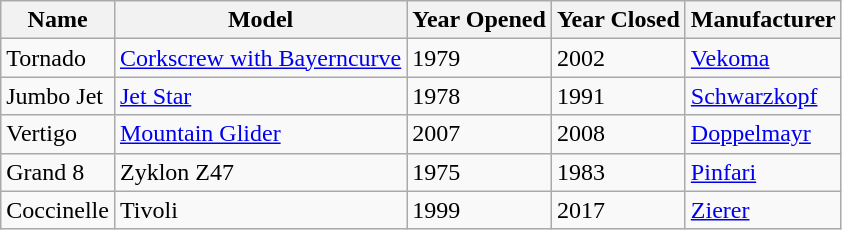<table class="wikitable" border="1">
<tr>
<th>Name</th>
<th>Model</th>
<th>Year Opened</th>
<th>Year Closed</th>
<th>Manufacturer</th>
</tr>
<tr>
<td>Tornado</td>
<td><a href='#'>Corkscrew with Bayerncurve</a></td>
<td>1979</td>
<td>2002</td>
<td><a href='#'>Vekoma</a></td>
</tr>
<tr>
<td>Jumbo Jet</td>
<td><a href='#'>Jet Star</a></td>
<td>1978</td>
<td>1991</td>
<td><a href='#'>Schwarzkopf</a></td>
</tr>
<tr>
<td>Vertigo</td>
<td><a href='#'>Mountain Glider</a></td>
<td>2007</td>
<td>2008</td>
<td><a href='#'>Doppelmayr</a></td>
</tr>
<tr>
<td>Grand 8</td>
<td>Zyklon Z47</td>
<td>1975</td>
<td>1983</td>
<td><a href='#'>Pinfari</a></td>
</tr>
<tr>
<td>Coccinelle</td>
<td>Tivoli</td>
<td>1999</td>
<td>2017</td>
<td><a href='#'>Zierer</a></td>
</tr>
</table>
